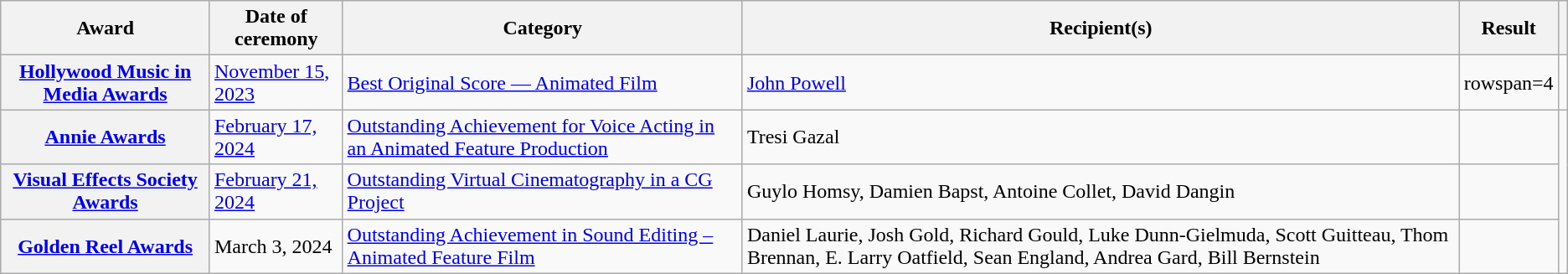<table class="wikitable sortable plainrowheaders col6center">
<tr>
<th scope="col">Award</th>
<th scope="col">Date of ceremony</th>
<th scope="col">Category</th>
<th scope="col">Recipient(s)</th>
<th scope="col">Result</th>
<th scope="col" class="unsortable"></th>
</tr>
<tr>
<th scope="row"><a href='#'>Hollywood Music in Media Awards</a></th>
<td><a href='#'>November 15, 2023</a></td>
<td><a href='#'>Best Original Score — Animated Film</a></td>
<td><a href='#'>John Powell</a></td>
<td>rowspan=4 </td>
<td align="center"></td>
</tr>
<tr>
<th scope="row"><a href='#'>Annie Awards</a></th>
<td><a href='#'>February 17, 2024</a></td>
<td><a href='#'>Outstanding Achievement for Voice Acting in an Animated Feature Production</a></td>
<td>Tresi Gazal</td>
<td align="center"></td>
</tr>
<tr>
<th scope="row"><a href='#'>Visual Effects Society Awards</a></th>
<td><a href='#'>February 21, 2024</a></td>
<td><a href='#'>Outstanding Virtual Cinematography in a CG Project</a></td>
<td>Guylo Homsy, Damien Bapst, Antoine Collet, David Dangin</td>
<td align="center"></td>
</tr>
<tr>
<th scope="row"><a href='#'>Golden Reel Awards</a></th>
<td>March 3, 2024</td>
<td><a href='#'>Outstanding Achievement in Sound Editing – Animated Feature Film</a></td>
<td>Daniel Laurie, Josh Gold, Richard Gould, Luke Dunn-Gielmuda, Scott Guitteau, Thom Brennan, E. Larry Oatfield, Sean England, Andrea Gard, Bill Bernstein</td>
<td align="center"></td>
</tr>
</table>
